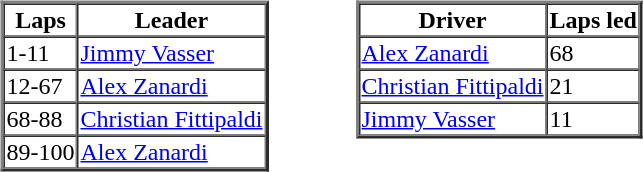<table>
<tr>
<td valign="top"><br><table border=2 cellspacing=0>
<tr>
<th>Laps</th>
<th>Leader</th>
</tr>
<tr>
<td>1-11</td>
<td><a href='#'>Jimmy Vasser</a></td>
</tr>
<tr>
<td>12-67</td>
<td><a href='#'>Alex Zanardi</a></td>
</tr>
<tr>
<td>68-88</td>
<td><a href='#'>Christian Fittipaldi</a></td>
</tr>
<tr>
<td>89-100</td>
<td><a href='#'>Alex Zanardi</a></td>
</tr>
</table>
</td>
<td width="50"> </td>
<td valign="top"><br><table border=2 cellspacing=0>
<tr>
<th>Driver</th>
<th>Laps led</th>
</tr>
<tr>
<td><a href='#'>Alex Zanardi</a></td>
<td>68</td>
</tr>
<tr>
<td><a href='#'>Christian Fittipaldi</a></td>
<td>21</td>
</tr>
<tr>
<td><a href='#'>Jimmy Vasser</a></td>
<td>11</td>
</tr>
</table>
</td>
</tr>
</table>
